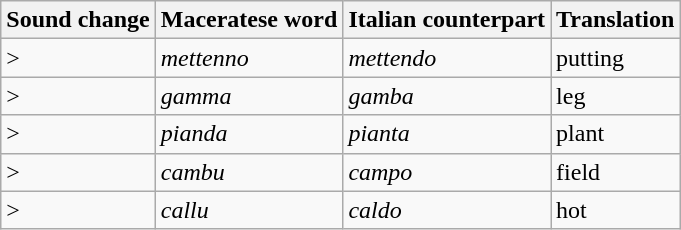<table class="wikitable">
<tr>
<th>Sound change</th>
<th>Maceratese word</th>
<th>Italian counterpart</th>
<th>Translation</th>
</tr>
<tr>
<td> > </td>
<td><em>mettenno</em></td>
<td><em>mettendo</em></td>
<td>putting</td>
</tr>
<tr>
<td> > </td>
<td><em>gamma</em></td>
<td><em>gamba</em></td>
<td>leg</td>
</tr>
<tr>
<td> > </td>
<td><em>pianda</em></td>
<td><em>pianta</em></td>
<td>plant</td>
</tr>
<tr>
<td> > </td>
<td><em>cambu</em></td>
<td><em>campo</em></td>
<td>field</td>
</tr>
<tr>
<td> > </td>
<td><em>callu</em></td>
<td><em>caldo</em></td>
<td>hot</td>
</tr>
</table>
